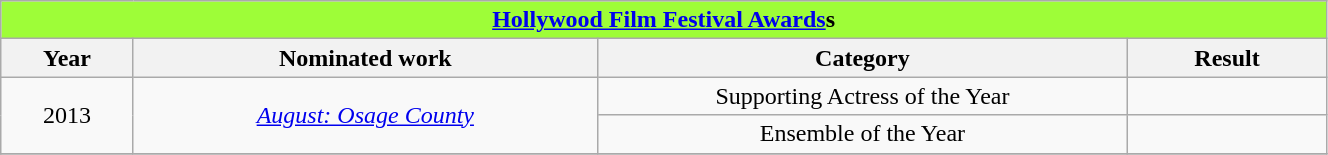<table width="70%" class="wikitable sortable">
<tr>
<th colspan="4" style="background:#9EFD38;" align="center"><a href='#'>Hollywood Film Festival Awards</a>s</th>
</tr>
<tr>
<th width="10%">Year</th>
<th width="35%">Nominated work</th>
<th width="40%">Category</th>
<th width="15%">Result</th>
</tr>
<tr>
<td rowspan=2 align="center">2013</td>
<td rowspan=2 align="center"><em><a href='#'>August: Osage County</a></em></td>
<td align="center">Supporting Actress of the Year</td>
<td></td>
</tr>
<tr>
<td align="center">Ensemble of the Year</td>
<td></td>
</tr>
<tr>
</tr>
</table>
